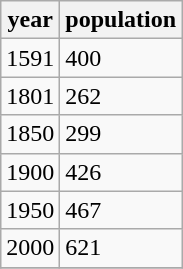<table class="wikitable">
<tr>
<th>year</th>
<th>population</th>
</tr>
<tr>
<td>1591</td>
<td>400</td>
</tr>
<tr>
<td>1801</td>
<td>262</td>
</tr>
<tr>
<td>1850</td>
<td>299</td>
</tr>
<tr>
<td>1900</td>
<td>426</td>
</tr>
<tr>
<td>1950</td>
<td>467</td>
</tr>
<tr>
<td>2000</td>
<td>621</td>
</tr>
<tr>
</tr>
</table>
